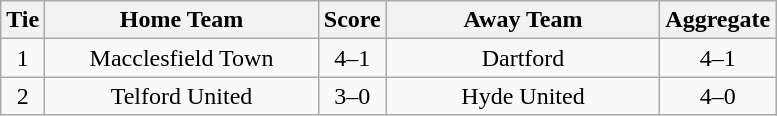<table class="wikitable" style="text-align:center;">
<tr>
<th width=20>Tie</th>
<th width=175>Home Team</th>
<th width=20>Score</th>
<th width=175>Away Team</th>
<th width=20>Aggregate</th>
</tr>
<tr>
<td>1</td>
<td>Macclesfield Town</td>
<td>4–1</td>
<td>Dartford</td>
<td>4–1</td>
</tr>
<tr>
<td>2</td>
<td>Telford United</td>
<td>3–0</td>
<td>Hyde United</td>
<td>4–0</td>
</tr>
</table>
